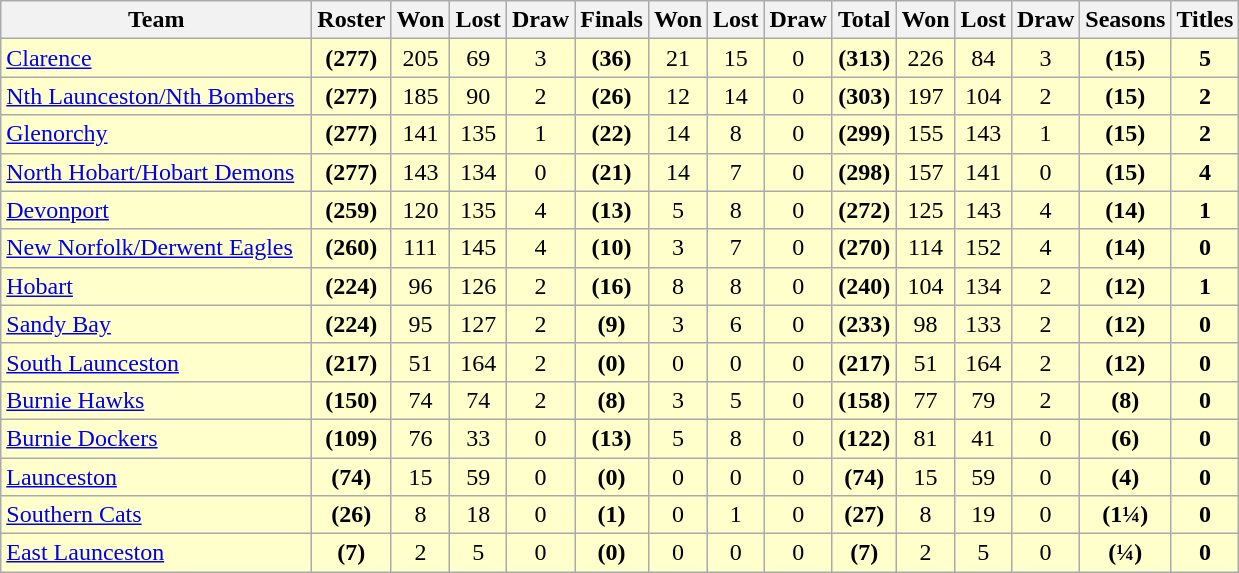<table class="wikitable" style="text-align:center;">
<tr>
<th width=200>Team</th>
<th style="width:20px;" abbr="Roster">Roster</th>
<th style="width:20px;" abbr="Won">Won</th>
<th style="width:20px;" abbr="Lost">Lost</th>
<th style="width:20px;" abbr="Draw">Draw</th>
<th style="width:20px;" abbr="Finals">Finals</th>
<th style="width:20px;" abbr="Won">Won</th>
<th style="width:20px;" abbr="Lost">Lost</th>
<th style="width:20px;" abbr="Draw">Draw</th>
<th style="width:20px;" abbr="Total">Total</th>
<th style="width:20px;" abbr="Won">Won</th>
<th style="width:20px;" abbr="Lost">Lost</th>
<th style="width:20px;" abbr="Draw">Draw</th>
<th style="width:20px;" abbr="Seasons">Seasons</th>
<th style="width:20px;" abbr="Titles">Titles</th>
</tr>
<tr style="background:#ffc;">
<td style="text-align:left;"><a href='#'>Clarence</a></td>
<td><strong>(277)</strong></td>
<td>205</td>
<td>69</td>
<td>3</td>
<td><strong>(36)</strong></td>
<td>21</td>
<td>15</td>
<td>0</td>
<td><strong>(313)</strong></td>
<td>226</td>
<td>84</td>
<td>3</td>
<td><strong>(15)</strong></td>
<td><strong>5</strong></td>
</tr>
<tr style="background:#ffc;">
<td style="text-align:left;"><a href='#'>Nth Launceston/Nth Bombers</a></td>
<td><strong>(277)</strong></td>
<td>185</td>
<td>90</td>
<td>2</td>
<td><strong>(26)</strong></td>
<td>12</td>
<td>14</td>
<td>0</td>
<td><strong>(303)</strong></td>
<td>197</td>
<td>104</td>
<td>2</td>
<td><strong>(15)</strong></td>
<td><strong>2</strong></td>
</tr>
<tr style="background:#ffc;">
<td style="text-align:left;"><a href='#'>Glenorchy</a></td>
<td><strong>(277)</strong></td>
<td>141</td>
<td>135</td>
<td>1</td>
<td><strong>(22)</strong></td>
<td>14</td>
<td>8</td>
<td>0</td>
<td><strong>(299)</strong></td>
<td>155</td>
<td>143</td>
<td>1</td>
<td><strong>(15)</strong></td>
<td><strong>2</strong></td>
</tr>
<tr style="background:#ffc;">
<td style="text-align:left;"><a href='#'>North Hobart/Hobart Demons</a></td>
<td><strong>(277)</strong></td>
<td>143</td>
<td>134</td>
<td>0</td>
<td><strong>(21)</strong></td>
<td>14</td>
<td>7</td>
<td>0</td>
<td><strong>(298)</strong></td>
<td>157</td>
<td>141</td>
<td>0</td>
<td><strong>(15)</strong></td>
<td><strong>4</strong></td>
</tr>
<tr style="background:#ffc;">
<td style="text-align:left;"><a href='#'>Devonport</a></td>
<td><strong>(259)</strong></td>
<td>120</td>
<td>135</td>
<td>4</td>
<td><strong>(13)</strong></td>
<td>5</td>
<td>8</td>
<td>0</td>
<td><strong>(272)</strong></td>
<td>125</td>
<td>143</td>
<td>4</td>
<td><strong>(14)</strong></td>
<td><strong>1</strong></td>
</tr>
<tr style="background:#ffc;">
<td style="text-align:left;"><a href='#'>New Norfolk/Derwent Eagles</a></td>
<td><strong>(260)</strong></td>
<td>111</td>
<td>145</td>
<td>4</td>
<td><strong>(10)</strong></td>
<td>3</td>
<td>7</td>
<td>0</td>
<td><strong>(270)</strong></td>
<td>114</td>
<td>152</td>
<td>4</td>
<td><strong>(14)</strong></td>
<td><strong>0</strong></td>
</tr>
<tr style="background:#ffc;">
<td style="text-align:left;"><a href='#'>Hobart</a></td>
<td><strong>(224)</strong></td>
<td>96</td>
<td>126</td>
<td>2</td>
<td><strong>(16)</strong></td>
<td>8</td>
<td>8</td>
<td>0</td>
<td><strong>(240)</strong></td>
<td>104</td>
<td>134</td>
<td>2</td>
<td><strong>(12)</strong></td>
<td><strong>1</strong></td>
</tr>
<tr style="background:#ffc;">
<td style="text-align:left;"><a href='#'>Sandy Bay</a></td>
<td><strong>(224)</strong></td>
<td>95</td>
<td>127</td>
<td>2</td>
<td><strong>(9)</strong></td>
<td>3</td>
<td>6</td>
<td>0</td>
<td><strong>(233)</strong></td>
<td>98</td>
<td>133</td>
<td>2</td>
<td><strong>(12)</strong></td>
<td><strong>0</strong></td>
</tr>
<tr style="background:#ffc;">
<td style="text-align:left;"><a href='#'>South Launceston</a></td>
<td><strong>(217)</strong></td>
<td>51</td>
<td>164</td>
<td>2</td>
<td><strong>(0)</strong></td>
<td>0</td>
<td>0</td>
<td>0</td>
<td><strong>(217)</strong></td>
<td>51</td>
<td>164</td>
<td>2</td>
<td><strong>(12)</strong></td>
<td><strong>0</strong></td>
</tr>
<tr style="background:#ffc;">
<td style="text-align:left;"><a href='#'>Burnie Hawks</a></td>
<td><strong>(150)</strong></td>
<td>74</td>
<td>74</td>
<td>2</td>
<td><strong>(8)</strong></td>
<td>3</td>
<td>5</td>
<td>0</td>
<td><strong>(158)</strong></td>
<td>77</td>
<td>79</td>
<td>2</td>
<td><strong>(8)</strong></td>
<td><strong>0</strong></td>
</tr>
<tr style="background:#ffc;">
<td style="text-align:left;"><a href='#'>Burnie Dockers</a></td>
<td><strong>(109)</strong></td>
<td>76</td>
<td>33</td>
<td>0</td>
<td><strong>(13)</strong></td>
<td>5</td>
<td>8</td>
<td>0</td>
<td><strong>(122)</strong></td>
<td>81</td>
<td>41</td>
<td>0</td>
<td><strong>(6)</strong></td>
<td><strong>0</strong></td>
</tr>
<tr style="background:#ffc;">
<td style="text-align:left;"><a href='#'>Launceston</a></td>
<td><strong>(74)</strong></td>
<td>15</td>
<td>59</td>
<td>0</td>
<td><strong>(0)</strong></td>
<td>0</td>
<td>0</td>
<td>0</td>
<td><strong>(74)</strong></td>
<td>15</td>
<td>59</td>
<td>0</td>
<td><strong>(4)</strong></td>
<td><strong>0</strong></td>
</tr>
<tr style="background:#ffc;">
<td style="text-align:left;"><a href='#'>Southern Cats</a></td>
<td><strong>(26)</strong></td>
<td>8</td>
<td>18</td>
<td>0</td>
<td><strong>(1)</strong></td>
<td>0</td>
<td>1</td>
<td>0</td>
<td><strong>(27)</strong></td>
<td>8</td>
<td>19</td>
<td>0</td>
<td><strong>(1¼)</strong></td>
<td><strong>0</strong></td>
</tr>
<tr style="background:#ffc;">
<td style="text-align:left;"><a href='#'>East Launceston</a></td>
<td><strong>(7)</strong></td>
<td>2</td>
<td>5</td>
<td>0</td>
<td><strong>(0)</strong></td>
<td>0</td>
<td>0</td>
<td>0</td>
<td><strong>(7)</strong></td>
<td>2</td>
<td>5</td>
<td>0</td>
<td><strong>(¼)</strong></td>
<td><strong>0</strong></td>
</tr>
</table>
